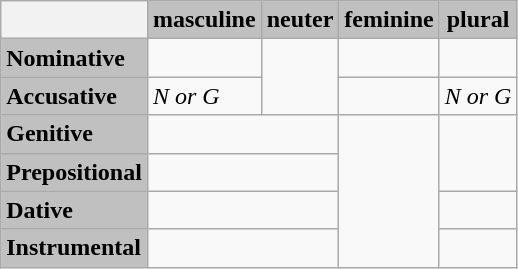<table class="wikitable">
<tr>
<th></th>
<th style="background:#C0C0C0">masculine</th>
<th style="background:#C0C0C0">neuter</th>
<th style="background:#C0C0C0">feminine</th>
<th style="background:#C0C0C0">plural</th>
</tr>
<tr>
<td style="background:#C0C0C0"><strong>Nominative</strong></td>
<td></td>
<td rowspan="2"></td>
<td></td>
<td></td>
</tr>
<tr>
<td style="background:#C0C0C0"><strong>Accusative</strong></td>
<td><em>N or G</em></td>
<td></td>
<td><em>N or G</em></td>
</tr>
<tr>
<td style="background:#C0C0C0"><strong>Genitive</strong></td>
<td colspan="2"></td>
<td rowspan="4"></td>
<td rowspan="2"></td>
</tr>
<tr>
<td style="background:#C0C0C0"><strong>Prepositional</strong></td>
<td colspan="2"></td>
</tr>
<tr>
<td style="background:#C0C0C0"><strong>Dative</strong></td>
<td colspan="2"></td>
<td></td>
</tr>
<tr>
<td style="background:#C0C0C0"><strong>Instrumental</strong></td>
<td colspan="2"></td>
<td></td>
</tr>
</table>
